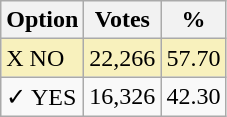<table class="wikitable">
<tr>
<th>Option</th>
<th>Votes</th>
<th>%</th>
</tr>
<tr>
<td style=background:#f8f1bd>X NO</td>
<td style=background:#f8f1bd>22,266</td>
<td style=background:#f8f1bd>57.70</td>
</tr>
<tr>
<td>✓ YES</td>
<td>16,326</td>
<td>42.30</td>
</tr>
</table>
